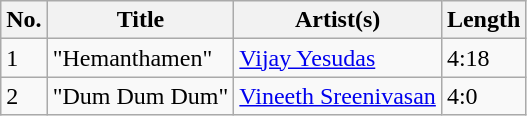<table class="wikitable">
<tr>
<th>No.</th>
<th>Title</th>
<th>Artist(s)</th>
<th>Length</th>
</tr>
<tr>
<td>1</td>
<td>"Hemanthamen"</td>
<td><a href='#'>Vijay Yesudas</a></td>
<td>4:18</td>
</tr>
<tr>
<td>2</td>
<td>"Dum Dum Dum"</td>
<td><a href='#'>Vineeth Sreenivasan</a></td>
<td>4:0</td>
</tr>
</table>
